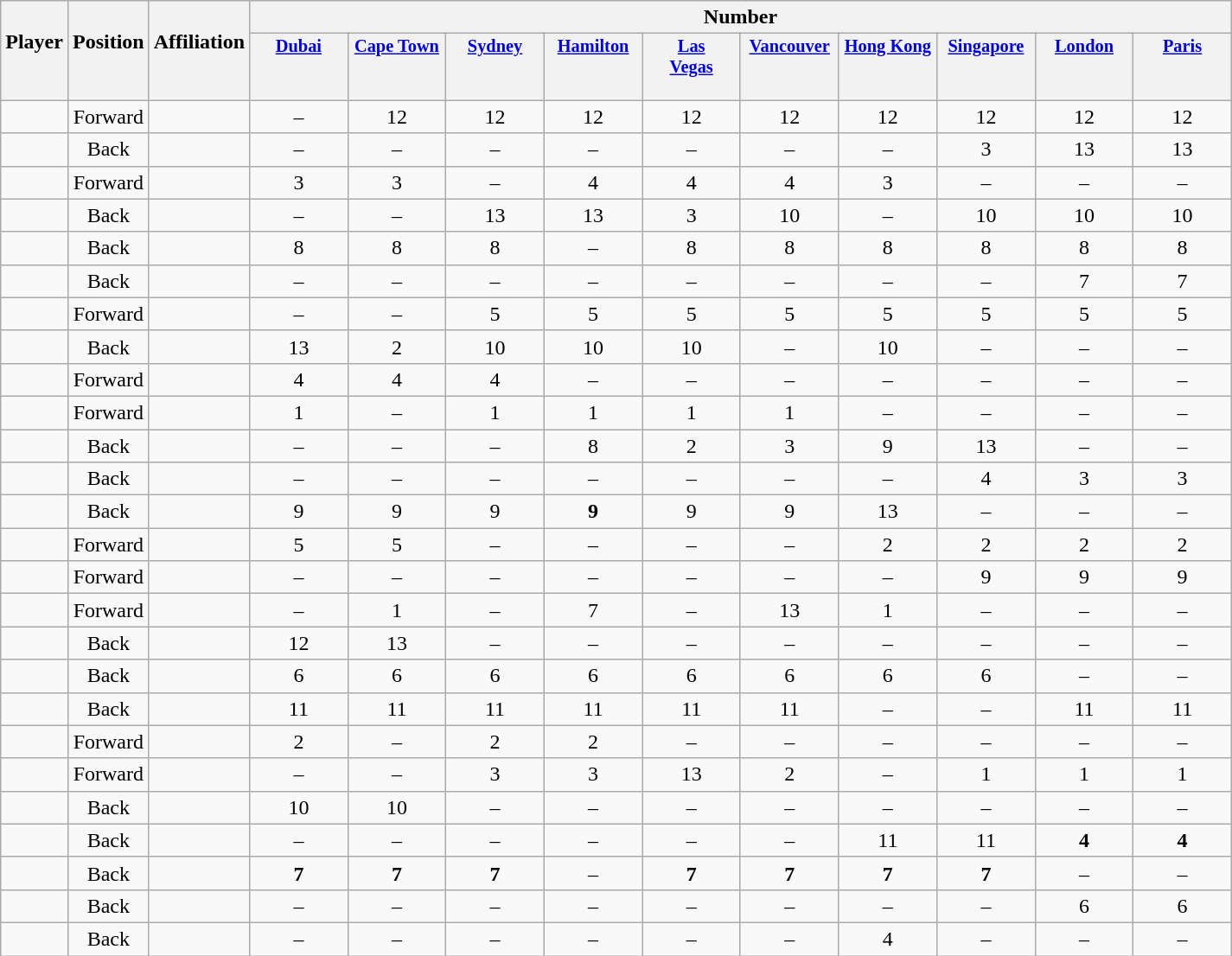<table class="wikitable sortable" style="text-align:center;">
<tr>
<th rowspan=2 style="border-bottom:0px;">Player</th>
<th rowspan=2 style="border-bottom:0px;">Position</th>
<th rowspan=2 style="border-bottom:0px;">Affiliation</th>
<th colspan=10>Number</th>
</tr>
<tr>
<th valign=top style="width:5.2em; border-bottom:0px; padding:2px; font-size:85%;"><a href='#'>Dubai</a></th>
<th valign=top style="width:5.2em; border-bottom:0px; padding:2px; font-size:85%;"><a href='#'>Cape Town</a></th>
<th valign=top style="width:5.2em; border-bottom:0px; padding:2px; font-size:85%;"><a href='#'>Sydney</a></th>
<th valign=top style="width:5.2em; border-bottom:0px; padding:2px; font-size:85%;"><a href='#'>Hamilton</a></th>
<th valign=top style="width:5.2em; border-bottom:0px; padding:2px; font-size:85%;"><a href='#'>Las<br>Vegas</a></th>
<th valign=top style="width:5.2em; border-bottom:0px; padding:2px; font-size:85%;"><a href='#'>Vancouver</a></th>
<th valign=top style="width:5.2em; border-bottom:0px; padding:2px; font-size:85%;"><a href='#'>Hong Kong</a></th>
<th valign=top style="width:5.2em; border-bottom:0px; padding:2px; font-size:85%;"><a href='#'>Singapore</a></th>
<th valign=top style="width:5.2em; border-bottom:0px; padding:2px; font-size:85%;"><a href='#'>London</a></th>
<th valign=top style="width:5.2em; border-bottom:0px; padding:2px; font-size:85%;"><a href='#'>Paris</a></th>
</tr>
<tr style="line-height:8px;">
<th style="border-top:0px;"> </th>
<th style="border-top:0px;"></th>
<th style="border-top:0px;"></th>
<th data-sort-type="number" style="border-top:0px;"></th>
<th data-sort-type="number" style="border-top:0px;"></th>
<th data-sort-type="number" style="border-top:0px;"></th>
<th data-sort-type="number" style="border-top:0px;"></th>
<th data-sort-type="number" style="border-top:0px;"></th>
<th data-sort-type="number" style="border-top:0px;"></th>
<th data-sort-type="number" style="border-top:0px;"></th>
<th data-sort-type="number" style="border-top:0px;"></th>
<th data-sort-type="number" style="border-top:0px;"></th>
<th data-sort-type="number" style="border-top:0px;"></th>
</tr>
<tr>
<td align=left></td>
<td>Forward</td>
<td></td>
<td>–</td>
<td>12</td>
<td>12</td>
<td>12</td>
<td>12</td>
<td>12</td>
<td>12</td>
<td>12</td>
<td>12</td>
<td>12</td>
</tr>
<tr>
<td align=left></td>
<td>Back</td>
<td></td>
<td>–</td>
<td>–</td>
<td>–</td>
<td>–</td>
<td>–</td>
<td>–</td>
<td>–</td>
<td>3</td>
<td>13</td>
<td>13</td>
</tr>
<tr>
<td align=left></td>
<td>Forward</td>
<td></td>
<td>3</td>
<td>3</td>
<td>–</td>
<td>4</td>
<td>4</td>
<td>4</td>
<td>3</td>
<td>–</td>
<td>–</td>
<td>–</td>
</tr>
<tr>
<td align=left></td>
<td>Back</td>
<td></td>
<td>–</td>
<td>–</td>
<td>13</td>
<td>13</td>
<td>3</td>
<td>10</td>
<td>–</td>
<td>10</td>
<td>10</td>
<td>10</td>
</tr>
<tr>
<td align=left></td>
<td>Back</td>
<td></td>
<td>8</td>
<td>8</td>
<td>8</td>
<td>–</td>
<td>8</td>
<td>8</td>
<td>8</td>
<td>8</td>
<td>8</td>
<td>8</td>
</tr>
<tr>
<td align=left></td>
<td>Back</td>
<td></td>
<td>–</td>
<td>–</td>
<td>–</td>
<td>–</td>
<td>–</td>
<td>–</td>
<td>–</td>
<td>–</td>
<td>7</td>
<td>7</td>
</tr>
<tr>
<td align=left></td>
<td>Forward</td>
<td></td>
<td>–</td>
<td>–</td>
<td>5</td>
<td>5</td>
<td>5</td>
<td>5</td>
<td>5</td>
<td>5</td>
<td>5</td>
<td>5</td>
</tr>
<tr>
<td align=left></td>
<td>Back</td>
<td></td>
<td>13</td>
<td>2</td>
<td>10</td>
<td>10</td>
<td>10</td>
<td>–</td>
<td>10</td>
<td>–</td>
<td>–</td>
<td>–</td>
</tr>
<tr>
<td align=left></td>
<td>Forward</td>
<td></td>
<td>4</td>
<td>4</td>
<td>4</td>
<td>–</td>
<td>–</td>
<td>–</td>
<td>–</td>
<td>–</td>
<td>–</td>
<td>–</td>
</tr>
<tr>
<td align=left></td>
<td>Forward</td>
<td></td>
<td>1</td>
<td>–</td>
<td>1</td>
<td>1</td>
<td>1</td>
<td>1</td>
<td>–</td>
<td>–</td>
<td>–</td>
<td>–</td>
</tr>
<tr>
<td align=left></td>
<td>Back</td>
<td></td>
<td>–</td>
<td>–</td>
<td>–</td>
<td>8</td>
<td>2</td>
<td>3</td>
<td>9</td>
<td>13</td>
<td>–</td>
<td>–</td>
</tr>
<tr>
<td align=left></td>
<td>Back</td>
<td></td>
<td>–</td>
<td>–</td>
<td>–</td>
<td>–</td>
<td>–</td>
<td>–</td>
<td>–</td>
<td>4</td>
<td>3</td>
<td>3</td>
</tr>
<tr>
<td align=left></td>
<td>Back</td>
<td></td>
<td>9</td>
<td>9</td>
<td>9</td>
<td><strong>9</strong></td>
<td>9</td>
<td>9</td>
<td>13</td>
<td>–</td>
<td>–</td>
<td>–</td>
</tr>
<tr>
<td align=left></td>
<td>Forward</td>
<td></td>
<td>5</td>
<td>5</td>
<td>–</td>
<td>–</td>
<td>–</td>
<td>–</td>
<td>2</td>
<td>2</td>
<td>2</td>
<td>2</td>
</tr>
<tr>
<td align=left></td>
<td>Forward</td>
<td></td>
<td>–</td>
<td>–</td>
<td>–</td>
<td>–</td>
<td>–</td>
<td>–</td>
<td>–</td>
<td>9</td>
<td>9</td>
<td>9</td>
</tr>
<tr>
<td align=left></td>
<td>Forward</td>
<td></td>
<td>–</td>
<td>1</td>
<td>–</td>
<td>7</td>
<td>–</td>
<td>13</td>
<td>1</td>
<td>–</td>
<td>–</td>
<td>–</td>
</tr>
<tr>
<td align=left></td>
<td>Back</td>
<td></td>
<td>12</td>
<td>13</td>
<td>–</td>
<td>–</td>
<td>–</td>
<td>–</td>
<td>–</td>
<td>–</td>
<td>–</td>
<td>–</td>
</tr>
<tr>
<td align=left></td>
<td>Back</td>
<td></td>
<td>6</td>
<td>6</td>
<td>6</td>
<td>6</td>
<td>6</td>
<td>6</td>
<td>6</td>
<td>6</td>
<td>–</td>
<td>–</td>
</tr>
<tr>
<td align=left></td>
<td>Back</td>
<td></td>
<td>11</td>
<td>11</td>
<td>11</td>
<td>11</td>
<td>11</td>
<td>11</td>
<td>–</td>
<td>–</td>
<td>11</td>
<td>11</td>
</tr>
<tr>
<td align=left></td>
<td>Forward</td>
<td></td>
<td>2</td>
<td>–</td>
<td>2</td>
<td>2</td>
<td>–</td>
<td>–</td>
<td>–</td>
<td>–</td>
<td>–</td>
<td>–</td>
</tr>
<tr>
<td align=left></td>
<td>Forward</td>
<td></td>
<td>–</td>
<td>–</td>
<td>3</td>
<td>3</td>
<td>13</td>
<td>2</td>
<td>–</td>
<td>1</td>
<td>1</td>
<td>1</td>
</tr>
<tr>
<td align=left></td>
<td>Back</td>
<td></td>
<td>10</td>
<td>10</td>
<td>–</td>
<td>–</td>
<td>–</td>
<td>–</td>
<td>–</td>
<td>–</td>
<td>–</td>
<td>–</td>
</tr>
<tr>
<td align=left></td>
<td>Back</td>
<td></td>
<td>–</td>
<td>–</td>
<td>–</td>
<td>–</td>
<td>–</td>
<td>–</td>
<td>11</td>
<td>11</td>
<td><strong>4</strong></td>
<td><strong>4</strong></td>
</tr>
<tr>
<td align=left></td>
<td>Back</td>
<td></td>
<td><strong>7</strong></td>
<td><strong>7</strong></td>
<td><strong>7</strong></td>
<td>–</td>
<td><strong>7</strong></td>
<td><strong>7</strong></td>
<td><strong>7</strong></td>
<td><strong>7</strong></td>
<td>–</td>
<td>–</td>
</tr>
<tr>
<td align=left></td>
<td>Back</td>
<td></td>
<td>–</td>
<td>–</td>
<td>–</td>
<td>–</td>
<td>–</td>
<td>–</td>
<td>–</td>
<td>–</td>
<td>6</td>
<td>6</td>
</tr>
<tr>
<td align=left></td>
<td>Back</td>
<td></td>
<td>–</td>
<td>–</td>
<td>–</td>
<td>–</td>
<td>–</td>
<td>–</td>
<td>4</td>
<td>–</td>
<td>–</td>
<td>–</td>
</tr>
</table>
